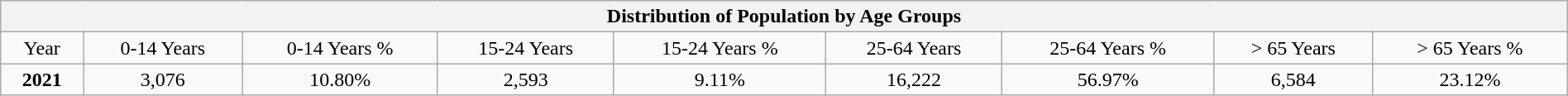<table class="wikitable" style="text-align:center; width:100%;">
<tr>
<th colspan="14">Distribution of Population by Age Groups</th>
</tr>
<tr>
<td>Year</td>
<td>0-14 Years</td>
<td>0-14 Years %</td>
<td>15-24 Years</td>
<td>15-24 Years %</td>
<td>25-64 Years</td>
<td>25-64 Years %</td>
<td>> 65 Years</td>
<td>> 65 Years %</td>
</tr>
<tr>
<td><strong>2021</strong></td>
<td>3,076</td>
<td>10.80%</td>
<td>2,593</td>
<td>9.11%</td>
<td>16,222</td>
<td>56.97%</td>
<td>6,584</td>
<td>23.12%</td>
</tr>
</table>
